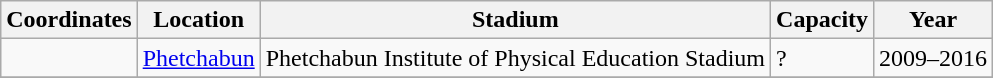<table class="wikitable sortable">
<tr>
<th>Coordinates</th>
<th>Location</th>
<th>Stadium</th>
<th>Capacity</th>
<th>Year</th>
</tr>
<tr>
<td></td>
<td><a href='#'>Phetchabun</a></td>
<td>Phetchabun Institute of Physical Education Stadium</td>
<td>?</td>
<td>2009–2016</td>
</tr>
<tr>
</tr>
</table>
